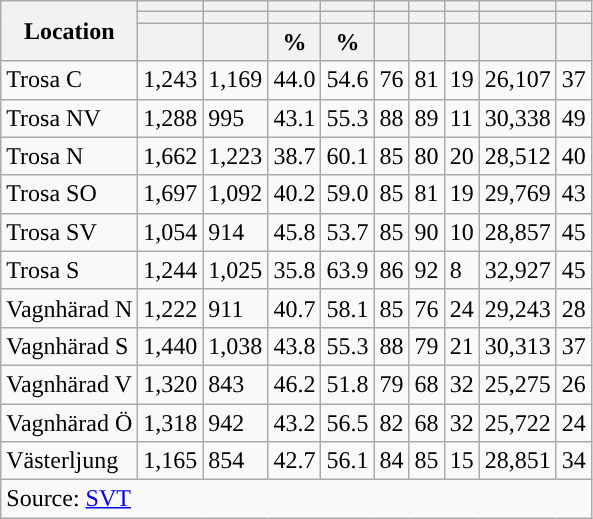<table role="presentation" class="wikitable sortable mw-collapsible">
<tr>
<th rowspan="3">Location</th>
<th></th>
<th></th>
<th></th>
<th></th>
<th></th>
<th></th>
<th></th>
<th></th>
<th></th>
</tr>
<tr>
<th></th>
<th></th>
<th style="background:"></th>
<th style="background:"></th>
<th></th>
<th></th>
<th></th>
<th></th>
<th></th>
</tr>
<tr>
<th data-sort-type="number"></th>
<th data-sort-type="number"></th>
<th data-sort-type="number">%</th>
<th data-sort-type="number">%</th>
<th data-sort-type="number"></th>
<th data-sort-type="number"></th>
<th data-sort-type="number"></th>
<th data-sort-type="number"></th>
<th data-sort-type="number"></th>
</tr>
<tr>
<td align="left">Trosa C</td>
<td>1,243</td>
<td>1,169</td>
<td>44.0</td>
<td>54.6</td>
<td>76</td>
<td>81</td>
<td>19</td>
<td>26,107</td>
<td>37</td>
</tr>
<tr>
<td align="left">Trosa NV</td>
<td>1,288</td>
<td>995</td>
<td>43.1</td>
<td>55.3</td>
<td>88</td>
<td>89</td>
<td>11</td>
<td>30,338</td>
<td>49</td>
</tr>
<tr>
<td align="left">Trosa N</td>
<td>1,662</td>
<td>1,223</td>
<td>38.7</td>
<td>60.1</td>
<td>85</td>
<td>80</td>
<td>20</td>
<td>28,512</td>
<td>40</td>
</tr>
<tr>
<td align="left">Trosa SO</td>
<td>1,697</td>
<td>1,092</td>
<td>40.2</td>
<td>59.0</td>
<td>85</td>
<td>81</td>
<td>19</td>
<td>29,769</td>
<td>43</td>
</tr>
<tr>
<td align="left">Trosa SV</td>
<td>1,054</td>
<td>914</td>
<td>45.8</td>
<td>53.7</td>
<td>85</td>
<td>90</td>
<td>10</td>
<td>28,857</td>
<td>45</td>
</tr>
<tr>
<td align="left">Trosa S</td>
<td>1,244</td>
<td>1,025</td>
<td>35.8</td>
<td>63.9</td>
<td>86</td>
<td>92</td>
<td>8</td>
<td>32,927</td>
<td>45</td>
</tr>
<tr>
<td align="left">Vagnhärad N</td>
<td>1,222</td>
<td>911</td>
<td>40.7</td>
<td>58.1</td>
<td>85</td>
<td>76</td>
<td>24</td>
<td>29,243</td>
<td>28</td>
</tr>
<tr>
<td align="left">Vagnhärad S</td>
<td>1,440</td>
<td>1,038</td>
<td>43.8</td>
<td>55.3</td>
<td>88</td>
<td>79</td>
<td>21</td>
<td>30,313</td>
<td>37</td>
</tr>
<tr>
<td align="left">Vagnhärad V</td>
<td>1,320</td>
<td>843</td>
<td>46.2</td>
<td>51.8</td>
<td>79</td>
<td>68</td>
<td>32</td>
<td>25,275</td>
<td>26</td>
</tr>
<tr>
<td align="left">Vagnhärad Ö</td>
<td>1,318</td>
<td>942</td>
<td>43.2</td>
<td>56.5</td>
<td>82</td>
<td>68</td>
<td>32</td>
<td>25,722</td>
<td>24</td>
</tr>
<tr>
<td align="left">Västerljung</td>
<td>1,165</td>
<td>854</td>
<td>42.7</td>
<td>56.1</td>
<td>84</td>
<td>85</td>
<td>15</td>
<td>28,851</td>
<td>34</td>
</tr>
<tr>
<td colspan="10" align="left">Source: <a href='#'>SVT</a></td>
</tr>
</table>
